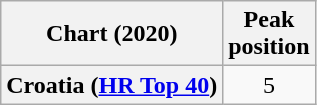<table class="wikitable sortable plainrowheaders" style="text-align:center">
<tr>
<th scope="col">Chart (2020)</th>
<th scope="col">Peak<br>position</th>
</tr>
<tr>
<th scope="row">Croatia (<a href='#'>HR Top 40</a>)</th>
<td>5</td>
</tr>
</table>
